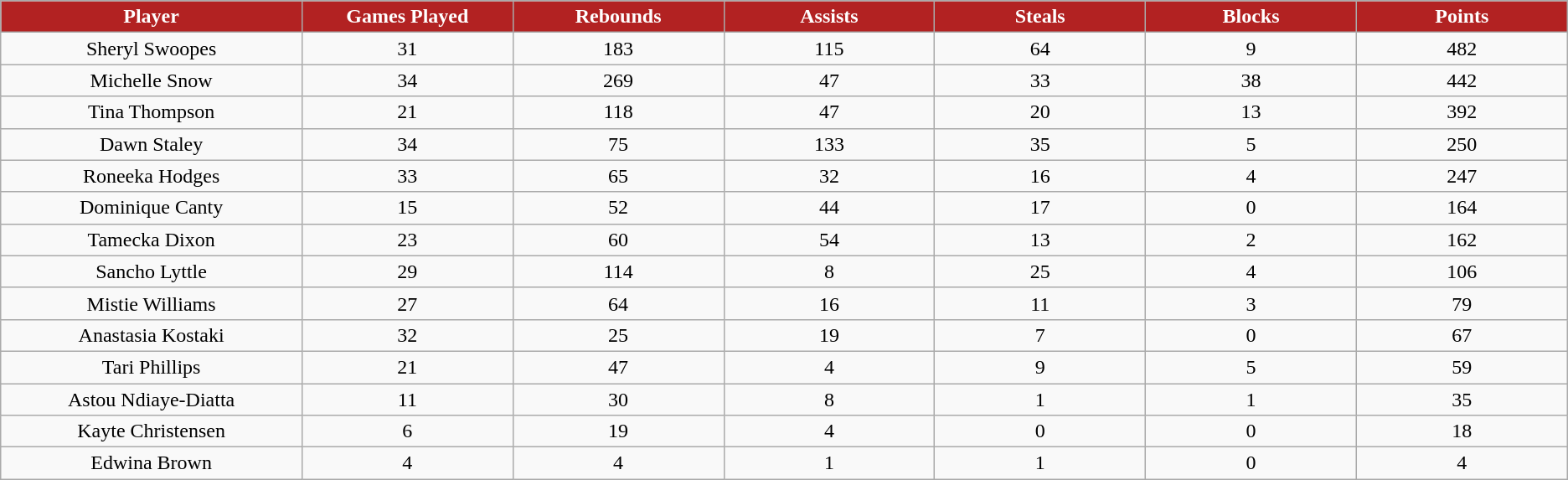<table class="wikitable sortable sortable">
<tr>
<th style="background:#B22222; color:white;" width="10%">Player</th>
<th style="background:#B22222; color:white;" width="7%">Games Played</th>
<th style="background:#B22222; color:white;" width="7%">Rebounds</th>
<th style="background:#B22222; color:white;" width="7%">Assists</th>
<th style="background:#B22222; color:white;" width="7%">Steals</th>
<th style="background:#B22222; color:white;" width="7%">Blocks</th>
<th style="background:#B22222; color:white;" width="7%">Points</th>
</tr>
<tr align="center">
<td>Sheryl Swoopes</td>
<td>31</td>
<td>183</td>
<td>115</td>
<td>64</td>
<td>9</td>
<td>482</td>
</tr>
<tr align="center">
<td>Michelle Snow</td>
<td>34</td>
<td>269</td>
<td>47</td>
<td>33</td>
<td>38</td>
<td>442</td>
</tr>
<tr align="center">
<td>Tina Thompson</td>
<td>21</td>
<td>118</td>
<td>47</td>
<td>20</td>
<td>13</td>
<td>392</td>
</tr>
<tr align="center">
<td>Dawn Staley</td>
<td>34</td>
<td>75</td>
<td>133</td>
<td>35</td>
<td>5</td>
<td>250</td>
</tr>
<tr align="center">
<td>Roneeka Hodges</td>
<td>33</td>
<td>65</td>
<td>32</td>
<td>16</td>
<td>4</td>
<td>247</td>
</tr>
<tr align="center">
<td>Dominique Canty</td>
<td>15</td>
<td>52</td>
<td>44</td>
<td>17</td>
<td>0</td>
<td>164</td>
</tr>
<tr align="center">
<td>Tamecka Dixon</td>
<td>23</td>
<td>60</td>
<td>54</td>
<td>13</td>
<td>2</td>
<td>162</td>
</tr>
<tr align="center">
<td>Sancho Lyttle</td>
<td>29</td>
<td>114</td>
<td>8</td>
<td>25</td>
<td>4</td>
<td>106</td>
</tr>
<tr align="center">
<td>Mistie Williams</td>
<td>27</td>
<td>64</td>
<td>16</td>
<td>11</td>
<td>3</td>
<td>79</td>
</tr>
<tr align="center">
<td>Anastasia Kostaki</td>
<td>32</td>
<td>25</td>
<td>19</td>
<td>7</td>
<td>0</td>
<td>67</td>
</tr>
<tr align="center">
<td>Tari Phillips</td>
<td>21</td>
<td>47</td>
<td>4</td>
<td>9</td>
<td>5</td>
<td>59</td>
</tr>
<tr align="center">
<td>Astou Ndiaye-Diatta</td>
<td>11</td>
<td>30</td>
<td>8</td>
<td>1</td>
<td>1</td>
<td>35</td>
</tr>
<tr align="center">
<td>Kayte Christensen</td>
<td>6</td>
<td>19</td>
<td>4</td>
<td>0</td>
<td>0</td>
<td>18</td>
</tr>
<tr align="center">
<td>Edwina Brown</td>
<td>4</td>
<td>4</td>
<td>1</td>
<td>1</td>
<td>0</td>
<td>4</td>
</tr>
</table>
